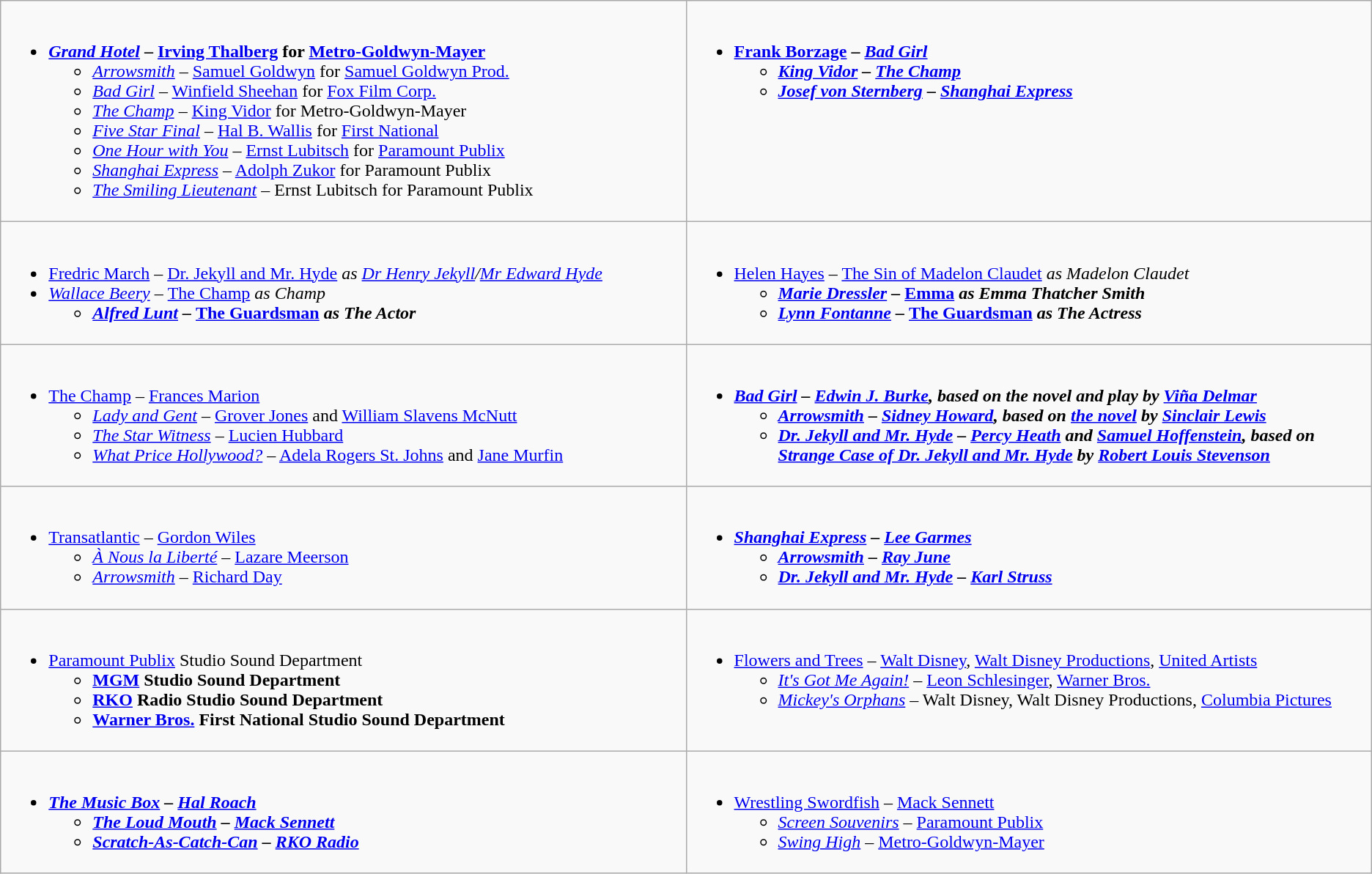<table class=wikitable>
<tr>
<td valign="top" width="50%"><br><ul><li><strong><em><a href='#'>Grand Hotel</a></em></strong> <strong>– <a href='#'>Irving Thalberg</a> for <a href='#'>Metro-Goldwyn-Mayer</a></strong><ul><li><em><a href='#'>Arrowsmith</a></em> – <a href='#'>Samuel Goldwyn</a> for <a href='#'>Samuel Goldwyn Prod.</a></li><li><em><a href='#'>Bad Girl</a></em> – <a href='#'>Winfield Sheehan</a> for <a href='#'>Fox Film Corp.</a></li><li><em><a href='#'>The Champ</a></em> – <a href='#'>King Vidor</a> for Metro-Goldwyn-Mayer</li><li><em><a href='#'>Five Star Final</a></em> – <a href='#'>Hal B. Wallis</a> for <a href='#'>First National</a></li><li><em><a href='#'>One Hour with You</a></em> – <a href='#'>Ernst Lubitsch</a> for <a href='#'>Paramount Publix</a></li><li><em><a href='#'>Shanghai Express</a></em> – <a href='#'>Adolph Zukor</a> for Paramount Publix</li><li><em><a href='#'>The Smiling Lieutenant</a></em> – Ernst Lubitsch for Paramount Publix</li></ul></li></ul></td>
<td valign="top" width="50%"><br><ul><li><strong><a href='#'>Frank Borzage</a> – <em><a href='#'>Bad Girl</a><strong><em><ul><li><a href='#'>King Vidor</a> – </em><a href='#'>The Champ</a><em></li><li><a href='#'>Josef von Sternberg</a> – </em><a href='#'>Shanghai Express</a><em></li></ul></li></ul></td>
</tr>
<tr>
<td valign="top" width="50%"><br><ul><li></strong><a href='#'>Fredric March</a> – </em><a href='#'>Dr. Jekyll and Mr. Hyde</a><em> as <a href='#'>Dr Henry Jekyll</a>/<a href='#'>Mr Edward Hyde</a><strong></li><li></strong><a href='#'>Wallace Beery</a> – </em><a href='#'>The Champ</a><em> as Champ<strong><ul><li><a href='#'>Alfred Lunt</a> – </em><a href='#'>The Guardsman</a><em> as The Actor</li></ul></li></ul></td>
<td valign="top" width="50%"><br><ul><li></strong><a href='#'>Helen Hayes</a> – </em><a href='#'>The Sin of Madelon Claudet</a><em> as Madelon Claudet<strong><ul><li><a href='#'>Marie Dressler</a> – </em><a href='#'>Emma</a><em> as Emma Thatcher Smith</li><li><a href='#'>Lynn Fontanne</a> – </em><a href='#'>The Guardsman</a><em> as The Actress</li></ul></li></ul></td>
</tr>
<tr>
<td valign="top" width="50%"><br><ul><li></em></strong><a href='#'>The Champ</a></em> – <a href='#'>Frances Marion</a></strong><ul><li><em><a href='#'>Lady and Gent</a></em> – <a href='#'>Grover Jones</a> and <a href='#'>William Slavens McNutt</a></li><li><em><a href='#'>The Star Witness</a></em> – <a href='#'>Lucien Hubbard</a></li><li><em><a href='#'>What Price Hollywood?</a></em> – <a href='#'>Adela Rogers St. Johns</a> and <a href='#'>Jane Murfin</a></li></ul></li></ul></td>
<td valign="top" width="50%"><br><ul><li><strong><em><a href='#'>Bad Girl</a><em> – <a href='#'>Edwin J. Burke</a>, based on the novel and play by <a href='#'>Viña Delmar</a><strong><ul><li></em><a href='#'>Arrowsmith</a><em> – <a href='#'>Sidney Howard</a>, based on <a href='#'>the novel</a> by <a href='#'>Sinclair Lewis</a></li><li></em><a href='#'>Dr. Jekyll and Mr. Hyde</a><em> – <a href='#'>Percy Heath</a> and <a href='#'>Samuel Hoffenstein</a>, based on </em><a href='#'>Strange Case of Dr. Jekyll and Mr. Hyde</a><em> by <a href='#'>Robert Louis Stevenson</a></li></ul></li></ul></td>
</tr>
<tr>
<td valign="top" width="50%"><br><ul><li></em></strong><a href='#'>Transatlantic</a></em> – <a href='#'>Gordon Wiles</a></strong><ul><li><em><a href='#'>À Nous la Liberté</a></em> – <a href='#'>Lazare Meerson</a></li><li><em><a href='#'>Arrowsmith</a></em> – <a href='#'>Richard Day</a></li></ul></li></ul></td>
<td valign="top" width="50%"><br><ul><li><strong><em><a href='#'>Shanghai Express</a><em> – <a href='#'>Lee Garmes</a><strong><ul><li></em><a href='#'>Arrowsmith</a><em> – <a href='#'>Ray June</a></li><li></em><a href='#'>Dr. Jekyll and Mr. Hyde</a><em> – <a href='#'>Karl Struss</a></li></ul></li></ul></td>
</tr>
<tr>
<td valign="top" width="50%"><br><ul><li></strong><a href='#'>Paramount Publix</a> Studio Sound Department<strong><ul><li><a href='#'>MGM</a> Studio Sound Department</li><li><a href='#'>RKO</a> Radio Studio Sound Department</li><li><a href='#'>Warner Bros.</a> First National Studio Sound Department</li></ul></li></ul></td>
<td valign="top" width="50%"><br><ul><li></em></strong><a href='#'>Flowers and Trees</a></em> – <a href='#'>Walt Disney</a>, <a href='#'>Walt Disney Productions</a>, <a href='#'>United Artists</a></strong><ul><li><em><a href='#'>It's Got Me Again!</a></em> – <a href='#'>Leon Schlesinger</a>, <a href='#'>Warner Bros.</a></li><li><em><a href='#'>Mickey's Orphans</a></em> – Walt Disney, Walt Disney Productions, <a href='#'>Columbia Pictures</a></li></ul></li></ul></td>
</tr>
<tr>
<td valign="top" width="50%"><br><ul><li><strong><em><a href='#'>The Music Box</a><em> – <a href='#'>Hal Roach</a><strong><ul><li></em><a href='#'>The Loud Mouth</a><em> – <a href='#'>Mack Sennett</a></li><li></em><a href='#'>Scratch-As-Catch-Can</a><em> – <a href='#'>RKO Radio</a></li></ul></li></ul></td>
<td valign="top" width="50%"><br><ul><li></em></strong><a href='#'>Wrestling Swordfish</a></em> – <a href='#'>Mack Sennett</a></strong><ul><li><em><a href='#'>Screen Souvenirs</a></em> – <a href='#'>Paramount Publix</a></li><li><em><a href='#'>Swing High</a></em> – <a href='#'>Metro-Goldwyn-Mayer</a></li></ul></li></ul></td>
</tr>
</table>
